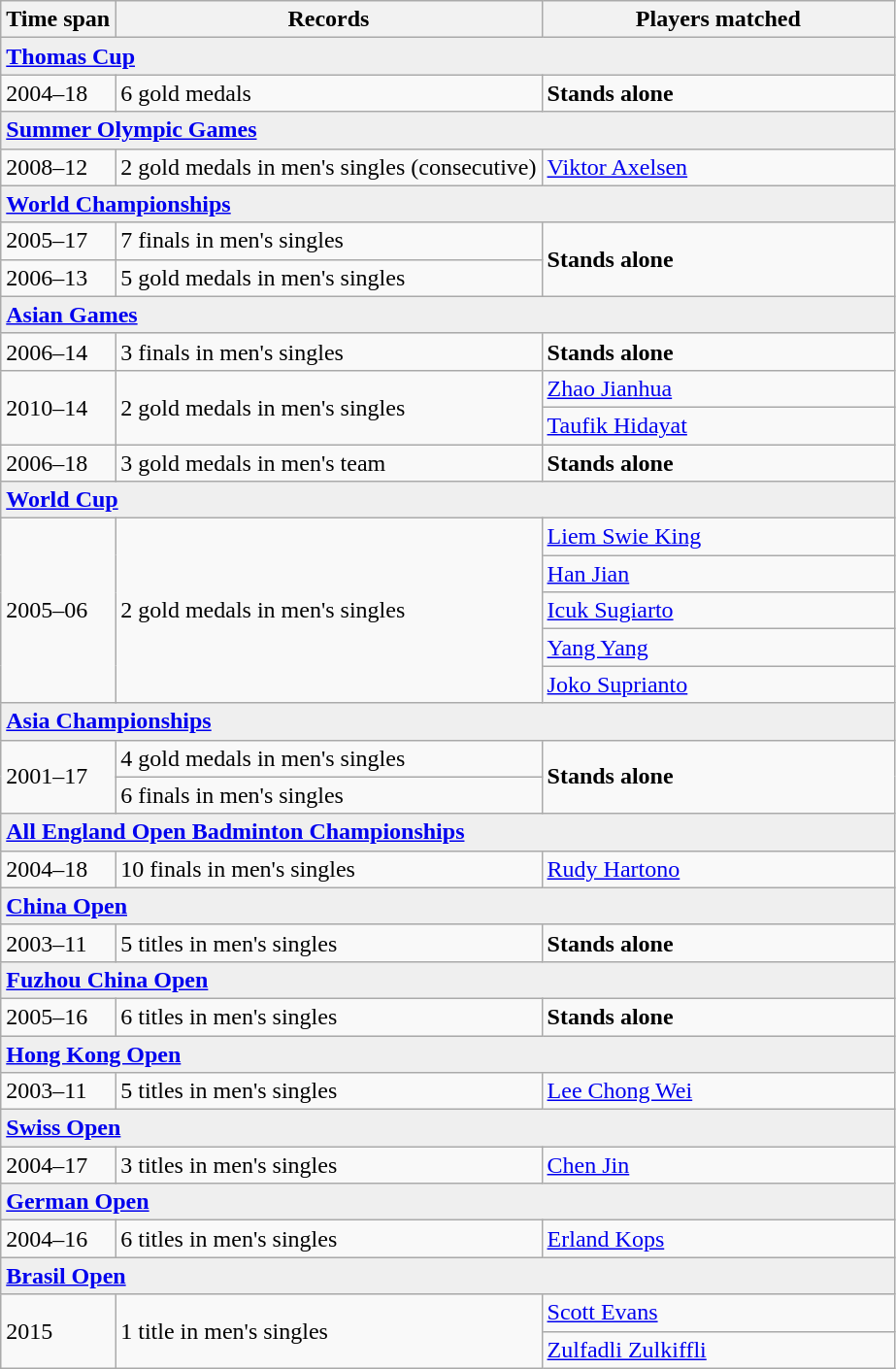<table class="wikitable">
<tr>
<th>Time span</th>
<th>Records</th>
<th width=235>Players matched</th>
</tr>
<tr>
<td bgcolor=efefef align=left colspan=3><strong><a href='#'>Thomas Cup</a></strong></td>
</tr>
<tr>
<td>2004–18</td>
<td>6 gold medals</td>
<td><strong>Stands alone</strong></td>
</tr>
<tr>
<td bgcolor=efefef align=left colspan=3><strong><a href='#'>Summer Olympic Games</a></strong></td>
</tr>
<tr>
<td>2008–12</td>
<td>2 gold medals in men's singles (consecutive)</td>
<td><a href='#'>Viktor Axelsen</a></td>
</tr>
<tr>
<td bgcolor=efefef align=left colspan=3><strong><a href='#'>World Championships</a></strong></td>
</tr>
<tr>
<td>2005–17</td>
<td>7 finals in men's singles</td>
<td rowspan="2"><strong>Stands alone</strong></td>
</tr>
<tr>
<td>2006–13</td>
<td>5 gold medals in men's singles</td>
</tr>
<tr>
<td bgcolor=efefef align=left colspan=3><strong><a href='#'>Asian Games</a></strong></td>
</tr>
<tr>
<td>2006–14</td>
<td>3 finals in men's singles</td>
<td><strong>Stands alone</strong></td>
</tr>
<tr>
<td rowspan="2">2010–14</td>
<td rowspan="2">2 gold medals in men's singles</td>
<td><a href='#'>Zhao Jianhua</a></td>
</tr>
<tr>
<td><a href='#'>Taufik Hidayat</a></td>
</tr>
<tr>
<td>2006–18</td>
<td>3 gold medals in men's team</td>
<td><strong>Stands alone</strong></td>
</tr>
<tr>
<td bgcolor=efefef align=left colspan=3><strong><a href='#'>World Cup</a></strong></td>
</tr>
<tr>
<td rowspan="5">2005–06</td>
<td rowspan="5">2 gold medals in men's singles</td>
<td><a href='#'>Liem Swie King</a></td>
</tr>
<tr>
<td><a href='#'>Han Jian</a></td>
</tr>
<tr>
<td><a href='#'>Icuk Sugiarto</a></td>
</tr>
<tr>
<td><a href='#'>Yang Yang</a></td>
</tr>
<tr>
<td><a href='#'>Joko Suprianto</a></td>
</tr>
<tr>
<td bgcolor=efefef align=left colspan=3><strong><a href='#'>Asia Championships</a></strong></td>
</tr>
<tr>
<td rowspan="2">2001–17</td>
<td>4 gold medals in men's singles</td>
<td rowspan="2"><strong>Stands alone</strong></td>
</tr>
<tr>
<td>6 finals in men's singles</td>
</tr>
<tr>
<td bgcolor=efefef align=left colspan=3><strong><a href='#'>All England Open Badminton Championships</a></strong></td>
</tr>
<tr>
<td>2004–18</td>
<td>10 finals in men's singles</td>
<td><a href='#'>Rudy Hartono</a></td>
</tr>
<tr>
<td bgcolor=efefef align=left colspan=3><strong><a href='#'>China Open</a></strong></td>
</tr>
<tr>
<td>2003–11</td>
<td>5 titles in men's singles</td>
<td><strong>Stands alone</strong></td>
</tr>
<tr>
<td bgcolor=efefef align=left colspan=3><strong><a href='#'>Fuzhou China Open</a></strong></td>
</tr>
<tr>
<td>2005–16</td>
<td>6 titles in men's singles</td>
<td><strong>Stands alone</strong></td>
</tr>
<tr>
<td bgcolor=efefef align=left colspan=3><strong><a href='#'>Hong Kong Open</a></strong></td>
</tr>
<tr>
<td>2003–11</td>
<td>5 titles in men's singles</td>
<td><a href='#'>Lee Chong Wei</a></td>
</tr>
<tr>
<td bgcolor=efefef align=left colspan=3><strong><a href='#'>Swiss Open</a></strong></td>
</tr>
<tr>
<td>2004–17</td>
<td>3 titles in men's singles</td>
<td><a href='#'>Chen Jin</a></td>
</tr>
<tr>
<td bgcolor=efefef align=left colspan=3><strong><a href='#'>German Open</a></strong></td>
</tr>
<tr>
<td>2004–16</td>
<td>6 titles in men's singles</td>
<td><a href='#'>Erland Kops</a></td>
</tr>
<tr>
<td bgcolor=efefef align=left colspan=3><strong><a href='#'>Brasil Open</a></strong></td>
</tr>
<tr>
<td rowspan="2">2015</td>
<td rowspan="2">1 title in men's singles</td>
<td><a href='#'>Scott Evans</a></td>
</tr>
<tr>
<td><a href='#'>Zulfadli Zulkiffli</a></td>
</tr>
</table>
